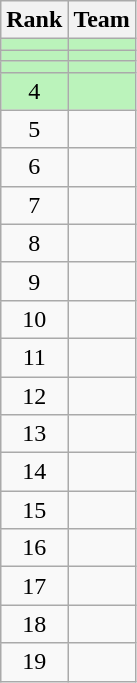<table class=wikitable style="text-align:center;">
<tr>
<th>Rank</th>
<th>Team</th>
</tr>
<tr bgcolor=bbf3bb>
<td></td>
<td align=left></td>
</tr>
<tr bgcolor=bbf3bb>
<td></td>
<td align=left></td>
</tr>
<tr bgcolor=bbf3bb>
<td></td>
<td align=left></td>
</tr>
<tr bgcolor=bbf3bb>
<td>4</td>
<td align=left></td>
</tr>
<tr>
<td>5</td>
<td align=left></td>
</tr>
<tr>
<td>6</td>
<td align=left></td>
</tr>
<tr>
<td>7</td>
<td align=left></td>
</tr>
<tr>
<td>8</td>
<td align=left></td>
</tr>
<tr>
<td>9</td>
<td align=left></td>
</tr>
<tr>
<td>10</td>
<td align=left></td>
</tr>
<tr>
<td>11</td>
<td align=left></td>
</tr>
<tr>
<td>12</td>
<td align=left></td>
</tr>
<tr>
<td>13</td>
<td align=left></td>
</tr>
<tr>
<td>14</td>
<td align=left></td>
</tr>
<tr>
<td>15</td>
<td align=left></td>
</tr>
<tr>
<td>16</td>
<td align=left></td>
</tr>
<tr>
<td>17</td>
<td align=left></td>
</tr>
<tr>
<td>18</td>
<td align=left></td>
</tr>
<tr>
<td>19</td>
<td align=left></td>
</tr>
</table>
